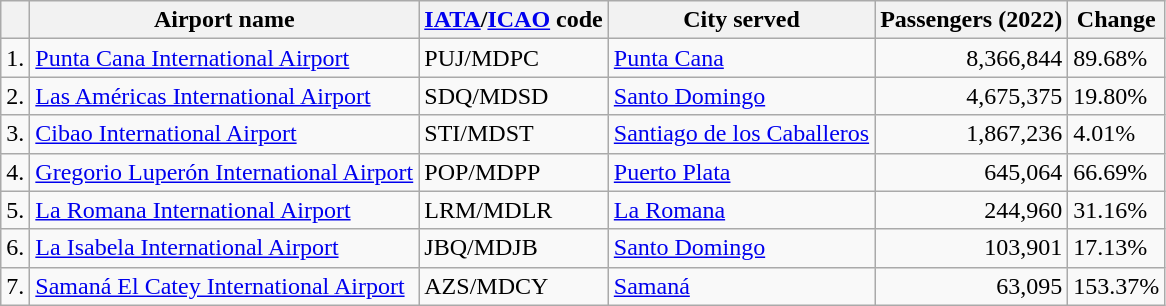<table class="wikitable sortable">
<tr>
<th></th>
<th>Airport name</th>
<th><a href='#'>IATA</a>/<a href='#'>ICAO</a> code</th>
<th>City served</th>
<th>Passengers (2022)</th>
<th>Change</th>
</tr>
<tr>
<td>1.</td>
<td><a href='#'>Punta Cana International Airport</a></td>
<td>PUJ/MDPC</td>
<td><a href='#'>Punta Cana</a></td>
<td align="right">8,366,844</td>
<td> 89.68%</td>
</tr>
<tr>
<td>2.</td>
<td><a href='#'>Las Américas International Airport</a></td>
<td>SDQ/MDSD</td>
<td><a href='#'>Santo Domingo</a></td>
<td align="right">4,675,375</td>
<td> 19.80%</td>
</tr>
<tr>
<td>3.</td>
<td><a href='#'>Cibao International Airport</a></td>
<td>STI/MDST</td>
<td><a href='#'>Santiago de los Caballeros</a></td>
<td align="right">1,867,236</td>
<td> 4.01%</td>
</tr>
<tr>
<td>4.</td>
<td><a href='#'>Gregorio Luperón International Airport</a></td>
<td>POP/MDPP</td>
<td><a href='#'>Puerto Plata</a></td>
<td align="right">645,064</td>
<td> 66.69%</td>
</tr>
<tr>
<td>5.</td>
<td><a href='#'>La Romana International Airport</a></td>
<td>LRM/MDLR</td>
<td><a href='#'>La Romana</a></td>
<td align="right">244,960</td>
<td> 31.16%</td>
</tr>
<tr>
<td>6.</td>
<td><a href='#'>La Isabela International Airport</a></td>
<td>JBQ/MDJB</td>
<td><a href='#'>Santo Domingo</a></td>
<td align="right">103,901</td>
<td> 17.13%</td>
</tr>
<tr>
<td>7.</td>
<td><a href='#'>Samaná El Catey International Airport</a></td>
<td>AZS/MDCY</td>
<td><a href='#'>Samaná</a></td>
<td align="right">63,095</td>
<td> 153.37%</td>
</tr>
</table>
